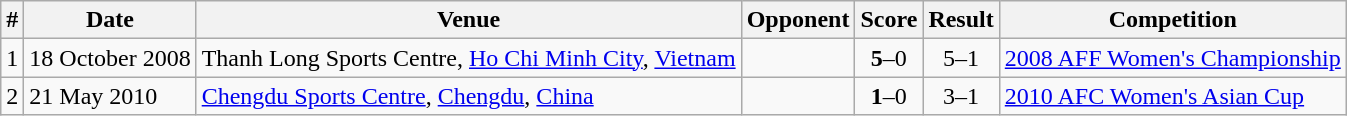<table class="wikitable" style=font-size:100%>
<tr>
<th>#</th>
<th>Date</th>
<th>Venue</th>
<th>Opponent</th>
<th>Score</th>
<th>Result</th>
<th>Competition</th>
</tr>
<tr>
<td>1</td>
<td>18 October 2008</td>
<td>Thanh Long Sports Centre, <a href='#'>Ho Chi Minh City</a>, <a href='#'>Vietnam</a></td>
<td></td>
<td align="center"><strong>5</strong>–0</td>
<td align="center">5–1</td>
<td><a href='#'>2008 AFF Women's Championship</a></td>
</tr>
<tr>
<td>2</td>
<td>21 May 2010</td>
<td><a href='#'>Chengdu Sports Centre</a>, <a href='#'>Chengdu</a>, <a href='#'>China</a></td>
<td></td>
<td align="center"><strong>1</strong>–0</td>
<td align="center">3–1</td>
<td><a href='#'>2010 AFC Women's Asian Cup</a></td>
</tr>
</table>
